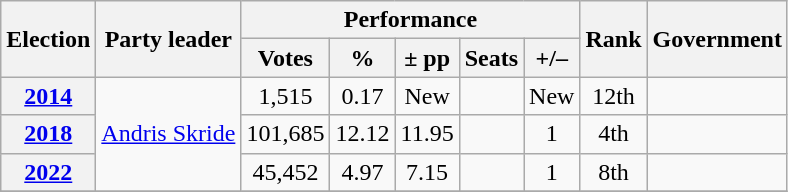<table class=wikitable style=text-align:center>
<tr>
<th rowspan="2"><strong>Election</strong></th>
<th rowspan="2">Party leader</th>
<th colspan="5" scope="col">Performance</th>
<th rowspan="2">Rank</th>
<th rowspan="2">Government</th>
</tr>
<tr>
<th><strong>Votes</strong></th>
<th><strong>%</strong></th>
<th><strong>± pp</strong></th>
<th><strong>Seats</strong></th>
<th><strong>+/–</strong></th>
</tr>
<tr>
<th><a href='#'>2014</a></th>
<td rowspan=3><a href='#'>Andris Skride</a></td>
<td>1,515</td>
<td>0.17</td>
<td>New</td>
<td></td>
<td>New</td>
<td>12th</td>
<td></td>
</tr>
<tr>
<th><a href='#'>2018</a></th>
<td>101,685</td>
<td>12.12</td>
<td> 11.95</td>
<td></td>
<td> 1</td>
<td> 4th</td>
<td></td>
</tr>
<tr>
<th><a href='#'>2022</a></th>
<td>45,452</td>
<td>4.97</td>
<td> 7.15</td>
<td></td>
<td> 1</td>
<td> 8th</td>
<td></td>
</tr>
<tr>
</tr>
</table>
